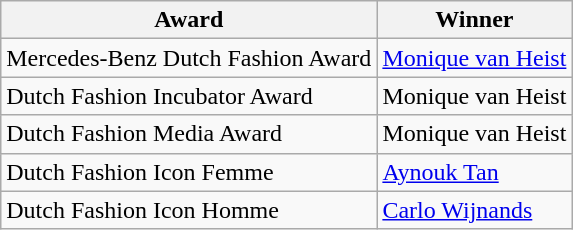<table class="wikitable">
<tr>
<th>Award</th>
<th>Winner</th>
</tr>
<tr>
<td>Mercedes-Benz Dutch Fashion Award</td>
<td><a href='#'>Monique van Heist</a></td>
</tr>
<tr>
<td>Dutch Fashion Incubator Award</td>
<td>Monique van Heist</td>
</tr>
<tr>
<td>Dutch Fashion Media Award</td>
<td>Monique van Heist</td>
</tr>
<tr>
<td>Dutch Fashion Icon Femme</td>
<td><a href='#'>Aynouk Tan</a></td>
</tr>
<tr>
<td>Dutch Fashion Icon Homme</td>
<td><a href='#'>Carlo Wijnands</a></td>
</tr>
</table>
